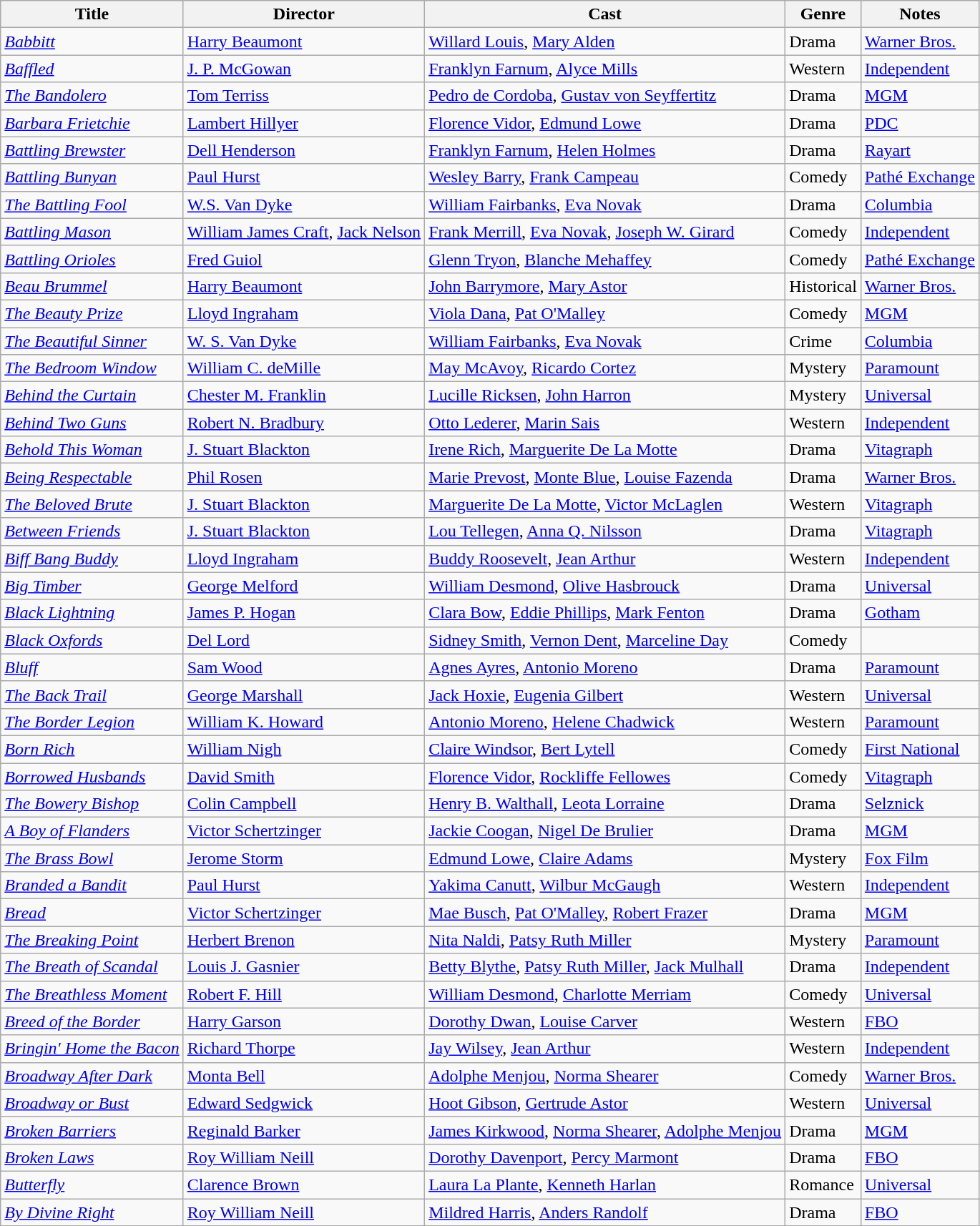<table class="wikitable">
<tr>
<th>Title</th>
<th>Director</th>
<th>Cast</th>
<th>Genre</th>
<th>Notes</th>
</tr>
<tr>
<td><em><a href='#'>Babbitt</a></em></td>
<td><a href='#'>Harry Beaumont</a></td>
<td><a href='#'>Willard Louis</a>, <a href='#'>Mary Alden</a></td>
<td>Drama</td>
<td><a href='#'>Warner Bros.</a></td>
</tr>
<tr>
<td><em><a href='#'>Baffled</a></em></td>
<td><a href='#'>J. P. McGowan</a></td>
<td><a href='#'>Franklyn Farnum</a>, <a href='#'>Alyce Mills</a></td>
<td>Western</td>
<td><a href='#'>Independent</a></td>
</tr>
<tr>
<td><em><a href='#'>The Bandolero</a></em></td>
<td><a href='#'>Tom Terriss</a></td>
<td><a href='#'>Pedro de Cordoba</a>, <a href='#'>Gustav von Seyffertitz</a></td>
<td>Drama</td>
<td><a href='#'>MGM</a></td>
</tr>
<tr>
<td><em><a href='#'>Barbara Frietchie</a></em></td>
<td><a href='#'>Lambert Hillyer</a></td>
<td><a href='#'>Florence Vidor</a>, <a href='#'>Edmund Lowe</a></td>
<td>Drama</td>
<td><a href='#'>PDC</a></td>
</tr>
<tr>
<td><em><a href='#'>Battling Brewster</a></em></td>
<td><a href='#'>Dell Henderson</a></td>
<td><a href='#'>Franklyn Farnum</a>, <a href='#'>Helen Holmes</a></td>
<td>Drama</td>
<td><a href='#'>Rayart</a></td>
</tr>
<tr>
<td><em><a href='#'>Battling Bunyan</a></em></td>
<td><a href='#'>Paul Hurst</a></td>
<td><a href='#'>Wesley Barry</a>, <a href='#'>Frank Campeau</a></td>
<td>Comedy</td>
<td><a href='#'>Pathé Exchange</a></td>
</tr>
<tr>
<td><em><a href='#'>The Battling Fool</a></em></td>
<td><a href='#'>W.S. Van Dyke</a></td>
<td><a href='#'>William Fairbanks</a>, <a href='#'>Eva Novak</a></td>
<td>Drama</td>
<td><a href='#'>Columbia</a></td>
</tr>
<tr>
<td><em><a href='#'>Battling Mason</a></em></td>
<td><a href='#'>William James Craft</a>, <a href='#'>Jack Nelson</a></td>
<td><a href='#'>Frank Merrill</a>, <a href='#'>Eva Novak</a>, <a href='#'>Joseph W. Girard</a></td>
<td>Comedy</td>
<td><a href='#'>Independent</a></td>
</tr>
<tr>
<td><em><a href='#'>Battling Orioles</a></em></td>
<td><a href='#'>Fred Guiol</a></td>
<td><a href='#'>Glenn Tryon</a>, <a href='#'>Blanche Mehaffey</a></td>
<td>Comedy</td>
<td><a href='#'>Pathé Exchange</a></td>
</tr>
<tr>
<td><em><a href='#'>Beau Brummel</a></em></td>
<td><a href='#'>Harry Beaumont</a></td>
<td><a href='#'>John Barrymore</a>, <a href='#'>Mary Astor</a></td>
<td>Historical</td>
<td><a href='#'>Warner Bros.</a></td>
</tr>
<tr>
<td><em><a href='#'>The Beauty Prize</a></em></td>
<td><a href='#'>Lloyd Ingraham</a></td>
<td><a href='#'>Viola Dana</a>, <a href='#'>Pat O'Malley</a></td>
<td>Comedy</td>
<td><a href='#'>MGM</a></td>
</tr>
<tr>
<td><em><a href='#'>The Beautiful Sinner</a></em></td>
<td><a href='#'>W. S. Van Dyke</a></td>
<td><a href='#'>William Fairbanks</a>, <a href='#'>Eva Novak</a></td>
<td>Crime</td>
<td><a href='#'>Columbia</a></td>
</tr>
<tr>
<td><em><a href='#'>The Bedroom Window</a></em></td>
<td><a href='#'>William C. deMille</a></td>
<td><a href='#'>May McAvoy</a>, <a href='#'>Ricardo Cortez</a></td>
<td>Mystery</td>
<td><a href='#'>Paramount</a></td>
</tr>
<tr>
<td><em><a href='#'>Behind the Curtain</a></em></td>
<td><a href='#'>Chester M. Franklin</a></td>
<td><a href='#'>Lucille Ricksen</a>, <a href='#'>John Harron</a></td>
<td>Mystery</td>
<td><a href='#'>Universal</a></td>
</tr>
<tr>
<td><em><a href='#'>Behind Two Guns</a></em></td>
<td><a href='#'>Robert N. Bradbury</a></td>
<td><a href='#'>Otto Lederer</a>, <a href='#'>Marin Sais</a></td>
<td>Western</td>
<td><a href='#'>Independent</a></td>
</tr>
<tr>
<td><em><a href='#'>Behold This Woman</a></em></td>
<td><a href='#'>J. Stuart Blackton</a></td>
<td><a href='#'>Irene Rich</a>, <a href='#'>Marguerite De La Motte</a></td>
<td>Drama</td>
<td><a href='#'>Vitagraph</a></td>
</tr>
<tr>
<td><em><a href='#'>Being Respectable</a></em></td>
<td><a href='#'>Phil Rosen</a></td>
<td><a href='#'>Marie Prevost</a>, <a href='#'>Monte Blue</a>, <a href='#'>Louise Fazenda</a></td>
<td>Drama</td>
<td><a href='#'>Warner Bros.</a></td>
</tr>
<tr>
<td><em><a href='#'>The Beloved Brute</a></em></td>
<td><a href='#'>J. Stuart Blackton</a></td>
<td><a href='#'>Marguerite De La Motte</a>, <a href='#'>Victor McLaglen</a></td>
<td>Western</td>
<td><a href='#'>Vitagraph</a></td>
</tr>
<tr>
<td><em><a href='#'>Between Friends</a></em></td>
<td><a href='#'>J. Stuart Blackton</a></td>
<td><a href='#'>Lou Tellegen</a>, <a href='#'>Anna Q. Nilsson</a></td>
<td>Drama</td>
<td><a href='#'>Vitagraph</a></td>
</tr>
<tr>
<td><em><a href='#'>Biff Bang Buddy</a></em></td>
<td><a href='#'>Lloyd Ingraham</a></td>
<td><a href='#'>Buddy Roosevelt</a>, <a href='#'>Jean Arthur</a></td>
<td>Western</td>
<td><a href='#'>Independent</a></td>
</tr>
<tr>
<td><em><a href='#'>Big Timber</a></em></td>
<td><a href='#'>George Melford</a></td>
<td><a href='#'>William Desmond</a>, <a href='#'>Olive Hasbrouck</a></td>
<td>Drama</td>
<td><a href='#'>Universal</a></td>
</tr>
<tr>
<td><em><a href='#'>Black Lightning</a></em></td>
<td><a href='#'>James P. Hogan</a></td>
<td><a href='#'>Clara Bow</a>, <a href='#'>Eddie Phillips</a>, <a href='#'>Mark Fenton</a></td>
<td>Drama</td>
<td><a href='#'>Gotham</a></td>
</tr>
<tr>
<td><em><a href='#'>Black Oxfords</a></em></td>
<td><a href='#'>Del Lord</a></td>
<td><a href='#'>Sidney Smith</a>, <a href='#'>Vernon Dent</a>, <a href='#'>Marceline Day</a></td>
<td>Comedy</td>
<td></td>
</tr>
<tr>
<td><em><a href='#'>Bluff</a></em></td>
<td><a href='#'>Sam Wood</a></td>
<td><a href='#'>Agnes Ayres</a>, <a href='#'>Antonio Moreno</a></td>
<td>Drama</td>
<td><a href='#'>Paramount</a></td>
</tr>
<tr>
<td><em><a href='#'>The Back Trail</a></em></td>
<td><a href='#'>George Marshall</a></td>
<td><a href='#'>Jack Hoxie</a>, <a href='#'>Eugenia Gilbert</a></td>
<td>Western</td>
<td><a href='#'>Universal</a></td>
</tr>
<tr>
<td><em><a href='#'>The Border Legion</a></em></td>
<td><a href='#'>William K. Howard</a></td>
<td><a href='#'>Antonio Moreno</a>, <a href='#'>Helene Chadwick</a></td>
<td>Western</td>
<td><a href='#'>Paramount</a></td>
</tr>
<tr>
<td><em><a href='#'>Born Rich</a></em></td>
<td><a href='#'>William Nigh</a></td>
<td><a href='#'>Claire Windsor</a>, <a href='#'>Bert Lytell</a></td>
<td>Comedy</td>
<td><a href='#'>First National</a></td>
</tr>
<tr>
<td><em><a href='#'>Borrowed Husbands</a></em></td>
<td><a href='#'>David Smith</a></td>
<td><a href='#'>Florence Vidor</a>, <a href='#'>Rockliffe Fellowes</a></td>
<td>Comedy</td>
<td><a href='#'>Vitagraph</a></td>
</tr>
<tr>
<td><em><a href='#'>The Bowery Bishop</a></em></td>
<td><a href='#'>Colin Campbell</a></td>
<td><a href='#'>Henry B. Walthall</a>, <a href='#'>Leota Lorraine</a></td>
<td>Drama</td>
<td><a href='#'>Selznick</a></td>
</tr>
<tr>
<td><em><a href='#'>A Boy of Flanders</a></em></td>
<td><a href='#'>Victor Schertzinger</a></td>
<td><a href='#'>Jackie Coogan</a>, <a href='#'>Nigel De Brulier</a></td>
<td>Drama</td>
<td><a href='#'>MGM</a></td>
</tr>
<tr>
<td><em><a href='#'>The Brass Bowl</a></em></td>
<td><a href='#'>Jerome Storm</a></td>
<td><a href='#'>Edmund Lowe</a>, <a href='#'>Claire Adams</a></td>
<td>Mystery</td>
<td><a href='#'>Fox Film</a></td>
</tr>
<tr>
<td><em><a href='#'>Branded a Bandit</a></em></td>
<td><a href='#'>Paul Hurst</a></td>
<td><a href='#'>Yakima Canutt</a>, <a href='#'>Wilbur McGaugh</a></td>
<td>Western</td>
<td><a href='#'>Independent</a></td>
</tr>
<tr>
<td><em><a href='#'>Bread</a></em></td>
<td><a href='#'>Victor Schertzinger</a></td>
<td><a href='#'>Mae Busch</a>, <a href='#'>Pat O'Malley</a>, <a href='#'>Robert Frazer</a></td>
<td>Drama</td>
<td><a href='#'>MGM</a></td>
</tr>
<tr>
<td><em><a href='#'>The Breaking Point</a></em></td>
<td><a href='#'>Herbert Brenon</a></td>
<td><a href='#'>Nita Naldi</a>, <a href='#'>Patsy Ruth Miller</a></td>
<td>Mystery</td>
<td><a href='#'>Paramount</a></td>
</tr>
<tr>
<td><em><a href='#'>The Breath of Scandal</a></em></td>
<td><a href='#'>Louis J. Gasnier</a></td>
<td><a href='#'>Betty Blythe</a>, <a href='#'>Patsy Ruth Miller</a>, <a href='#'>Jack Mulhall</a></td>
<td>Drama</td>
<td><a href='#'>Independent</a></td>
</tr>
<tr>
<td><em><a href='#'>The Breathless Moment</a></em></td>
<td><a href='#'>Robert F. Hill</a></td>
<td><a href='#'>William Desmond</a>, <a href='#'>Charlotte Merriam</a></td>
<td>Comedy</td>
<td><a href='#'>Universal</a></td>
</tr>
<tr>
<td><em><a href='#'>Breed of the Border</a></em></td>
<td><a href='#'>Harry Garson</a></td>
<td><a href='#'>Dorothy Dwan</a>, <a href='#'>Louise Carver</a></td>
<td>Western</td>
<td><a href='#'>FBO</a></td>
</tr>
<tr>
<td><em><a href='#'>Bringin' Home the Bacon</a></em></td>
<td><a href='#'>Richard Thorpe</a></td>
<td><a href='#'>Jay Wilsey</a>, <a href='#'>Jean Arthur</a></td>
<td>Western</td>
<td><a href='#'>Independent</a></td>
</tr>
<tr>
<td><em><a href='#'>Broadway After Dark</a></em></td>
<td><a href='#'>Monta Bell</a></td>
<td><a href='#'>Adolphe Menjou</a>, <a href='#'>Norma Shearer</a></td>
<td>Comedy</td>
<td><a href='#'>Warner Bros.</a></td>
</tr>
<tr>
<td><em><a href='#'>Broadway or Bust</a></em></td>
<td><a href='#'>Edward Sedgwick</a></td>
<td><a href='#'>Hoot Gibson</a>, <a href='#'>Gertrude Astor</a></td>
<td>Western</td>
<td><a href='#'>Universal</a></td>
</tr>
<tr>
<td><em><a href='#'>Broken Barriers</a></em></td>
<td><a href='#'>Reginald Barker</a></td>
<td><a href='#'>James Kirkwood</a>, <a href='#'>Norma Shearer</a>, <a href='#'>Adolphe Menjou</a></td>
<td>Drama</td>
<td><a href='#'>MGM</a></td>
</tr>
<tr>
<td><em><a href='#'>Broken Laws</a></em></td>
<td><a href='#'>Roy William Neill</a></td>
<td><a href='#'>Dorothy Davenport</a>, <a href='#'>Percy Marmont</a></td>
<td>Drama</td>
<td><a href='#'>FBO</a></td>
</tr>
<tr>
<td><em><a href='#'>Butterfly</a></em></td>
<td><a href='#'>Clarence Brown</a></td>
<td><a href='#'>Laura La Plante</a>, <a href='#'>Kenneth Harlan</a></td>
<td>Romance</td>
<td><a href='#'>Universal</a></td>
</tr>
<tr>
<td><em><a href='#'>By Divine Right</a></em></td>
<td><a href='#'>Roy William Neill</a></td>
<td><a href='#'>Mildred Harris</a>, <a href='#'>Anders Randolf</a></td>
<td>Drama</td>
<td><a href='#'>FBO</a></td>
</tr>
<tr>
</tr>
</table>
